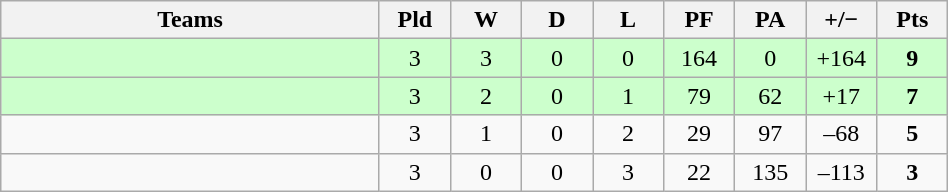<table class="wikitable" style="text-align: center;">
<tr>
<th width="245">Teams</th>
<th width="40">Pld</th>
<th width="40">W</th>
<th width="40">D</th>
<th width="40">L</th>
<th width="40">PF</th>
<th width="40">PA</th>
<th width="40">+/−</th>
<th width="40">Pts</th>
</tr>
<tr bgcolor=ccffcc>
<td align=left></td>
<td>3</td>
<td>3</td>
<td>0</td>
<td>0</td>
<td>164</td>
<td>0</td>
<td>+164</td>
<td><strong>9</strong></td>
</tr>
<tr bgcolor=ccffcc>
<td align=left></td>
<td>3</td>
<td>2</td>
<td>0</td>
<td>1</td>
<td>79</td>
<td>62</td>
<td>+17</td>
<td><strong>7</strong></td>
</tr>
<tr>
<td align=left></td>
<td>3</td>
<td>1</td>
<td>0</td>
<td>2</td>
<td>29</td>
<td>97</td>
<td>–68</td>
<td><strong>5</strong></td>
</tr>
<tr>
<td align=left></td>
<td>3</td>
<td>0</td>
<td>0</td>
<td>3</td>
<td>22</td>
<td>135</td>
<td>–113</td>
<td><strong>3</strong></td>
</tr>
</table>
